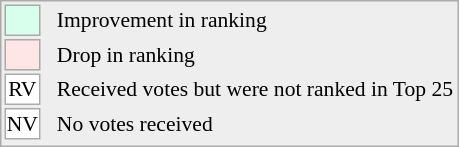<table align="right" style="font-size:90%; border:1px solid #aaaaaa; white-space:nowrap; background:#eeeeee;">
<tr>
<td style="background:#d8ffeb; width:20px; border:1px solid #aaaaaa;"> </td>
<td rowspan="5"> </td>
<td>Improvement in ranking</td>
</tr>
<tr>
<td style="background:#ffe6e6; width:20px; border:1px solid #aaaaaa;"> </td>
<td>Drop in ranking</td>
</tr>
<tr>
<td align="center" style="width:20px; border:1px solid #aaaaaa; background:white;">RV</td>
<td>Received votes but were not ranked in Top 25</td>
</tr>
<tr>
<td align="center" style="width:20px; border:1px solid #aaaaaa; background:white;">NV</td>
<td>No votes received</td>
</tr>
<tr>
</tr>
</table>
